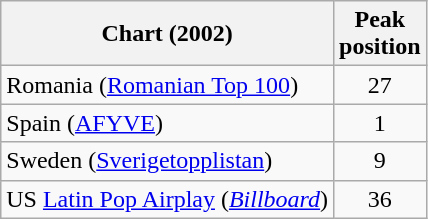<table class="wikitable sortable">
<tr>
<th align="left">Chart (2002)</th>
<th align="center">Peak<br>position</th>
</tr>
<tr>
<td>Romania (<a href='#'>Romanian Top 100</a>)</td>
<td align="center">27</td>
</tr>
<tr>
<td align="left">Spain (<a href='#'>AFYVE</a>)</td>
<td align="center">1</td>
</tr>
<tr>
<td align="left">Sweden (<a href='#'>Sverigetopplistan</a>)</td>
<td align="center">9</td>
</tr>
<tr>
<td align="left">US <a href='#'>Latin Pop Airplay</a> (<em><a href='#'>Billboard</a></em>)</td>
<td align="center">36</td>
</tr>
</table>
